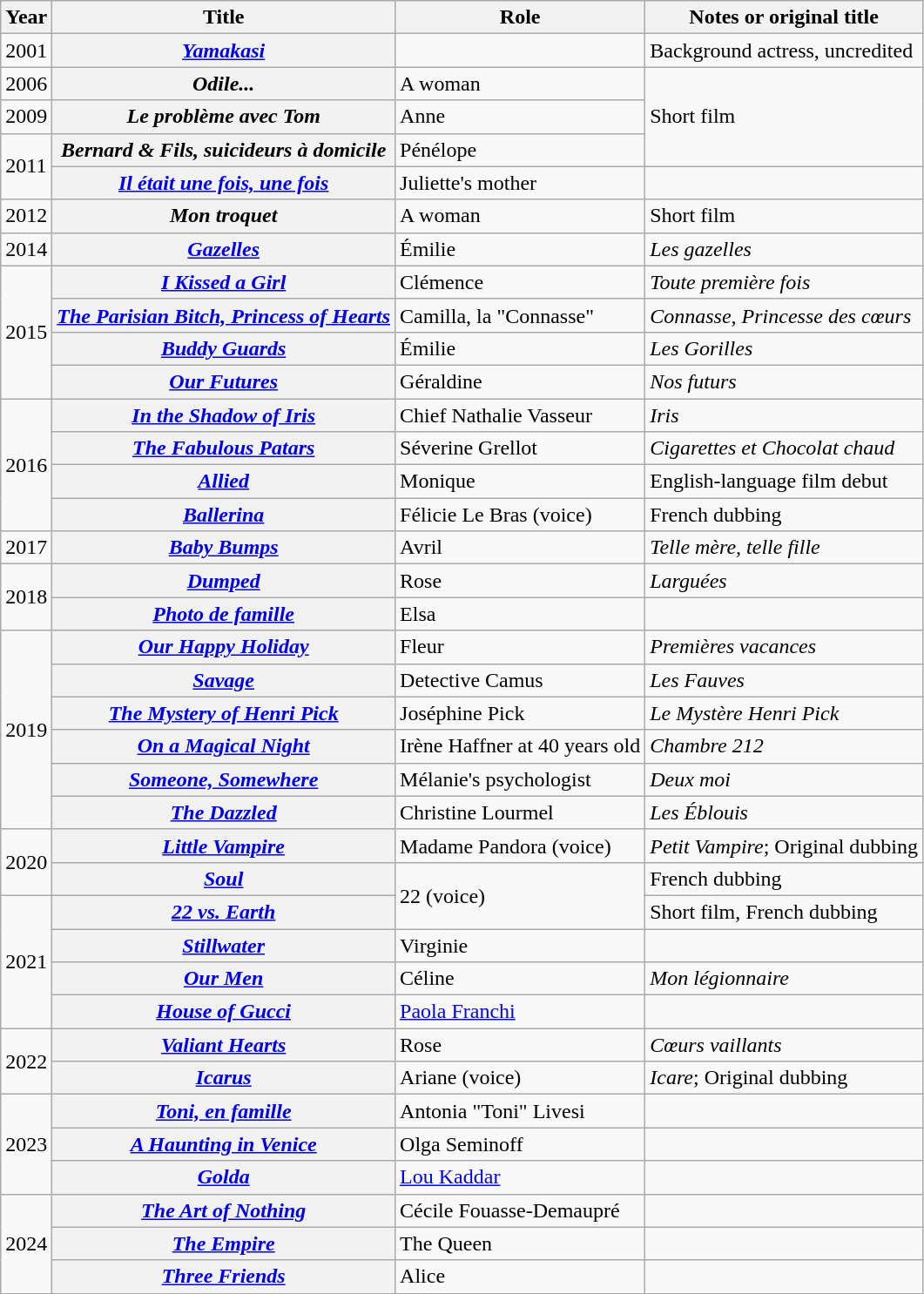<table class="wikitable plainrowheaders sortable">
<tr>
<th scope="col">Year</th>
<th scope="col">Title</th>
<th scope="col">Role</th>
<th scope="col" class="unsortable">Notes or original title</th>
</tr>
<tr>
<td>2001</td>
<th scope=row><em><a href='#'>Yamakasi</a></em></th>
<td></td>
<td>Background actress, uncredited</td>
</tr>
<tr>
<td>2006</td>
<th scope=row><em>Odile...</em></th>
<td>A woman</td>
<td rowspan=3>Short film</td>
</tr>
<tr>
<td>2009</td>
<th scope=row><em>Le problème avec Tom</em></th>
<td>Anne</td>
</tr>
<tr>
<td rowspan="2">2011</td>
<th scope=row><em>Bernard & Fils, suicideurs à domicile</em></th>
<td>Pénélope</td>
</tr>
<tr>
<th scope=row><em><a href='#'>Il était une fois, une fois</a></em></th>
<td>Juliette's mother</td>
<td></td>
</tr>
<tr>
<td>2012</td>
<th scope=row><em>Mon troquet </em></th>
<td>A woman</td>
<td>Short film</td>
</tr>
<tr>
<td>2014</td>
<th scope=row><em><a href='#'>Gazelles</a></em></th>
<td>Émilie</td>
<td><em>Les gazelles</em></td>
</tr>
<tr>
<td rowspan="4">2015</td>
<th scope=row><em><a href='#'>I Kissed a Girl</a></em></th>
<td>Clémence</td>
<td><em>Toute première fois</em></td>
</tr>
<tr>
<th scope=row><em><a href='#'>The Parisian Bitch, Princess of Hearts</a></em></th>
<td>Camilla, la "Connasse"</td>
<td><em>Connasse, Princesse des cœurs</em></td>
</tr>
<tr>
<th scope=row><em><a href='#'>Buddy Guards</a></em></th>
<td>Émilie</td>
<td><em>Les Gorilles</em></td>
</tr>
<tr>
<th scope=row><em><a href='#'>Our Futures</a></em></th>
<td>Géraldine</td>
<td><em>Nos futurs</em></td>
</tr>
<tr>
<td rowspan="4">2016</td>
<th scope=row><em><a href='#'>In the Shadow of Iris</a></em></th>
<td>Chief Nathalie Vasseur</td>
<td><em>Iris</em></td>
</tr>
<tr>
<th scope=row><em><a href='#'>The Fabulous Patars</a></em></th>
<td>Séverine Grellot</td>
<td><em>Cigarettes et Chocolat chaud</em></td>
</tr>
<tr>
<th scope=row><em><a href='#'>Allied</a></em></th>
<td>Monique</td>
<td>English-language film debut</td>
</tr>
<tr>
<th scope=row><em><a href='#'>Ballerina</a></em></th>
<td>Félicie Le Bras (voice)</td>
<td>French dubbing</td>
</tr>
<tr>
<td>2017</td>
<th scope=row><em><a href='#'>Baby Bumps</a></em></th>
<td>Avril</td>
<td><em>Telle mère, telle fille</em></td>
</tr>
<tr>
<td rowspan="2">2018</td>
<th scope=row><em><a href='#'>Dumped</a></em></th>
<td>Rose</td>
<td><em>Larguées</em></td>
</tr>
<tr>
<th scope=row><em><a href='#'>Photo de famille</a></em></th>
<td>Elsa</td>
<td></td>
</tr>
<tr>
<td rowspan="6">2019</td>
<th scope=row><em><a href='#'>Our Happy Holiday</a></em></th>
<td>Fleur</td>
<td><em>Premières vacances</em></td>
</tr>
<tr>
<th scope=row><em><a href='#'>Savage</a></em></th>
<td>Detective Camus</td>
<td><em>Les Fauves</em></td>
</tr>
<tr>
<th scope=row><em><a href='#'>The Mystery of Henri Pick</a></em></th>
<td>Joséphine Pick</td>
<td><em>Le Mystère Henri Pick</em></td>
</tr>
<tr>
<th scope=row><em><a href='#'>On a Magical Night</a></em></th>
<td>Irène Haffner at 40 years old</td>
<td><em>Chambre 212</em></td>
</tr>
<tr>
<th scope=row><em><a href='#'>Someone, Somewhere</a></em></th>
<td>Mélanie's psychologist</td>
<td><em>Deux moi</em></td>
</tr>
<tr>
<th scope=row><em><a href='#'>The Dazzled</a></em></th>
<td>Christine Lourmel</td>
<td><em>Les Éblouis</em></td>
</tr>
<tr>
<td rowspan="2">2020</td>
<th scope=row><em><a href='#'>Little Vampire</a></em></th>
<td>Madame Pandora (voice)</td>
<td><em>Petit Vampire</em>; Original dubbing</td>
</tr>
<tr>
<th scope=row><em><a href='#'>Soul</a></em></th>
<td rowspan="2">22 (voice)</td>
<td>French dubbing</td>
</tr>
<tr>
<td rowspan="4">2021</td>
<th scope=row><em><a href='#'>22 vs. Earth</a></em></th>
<td>Short film, French dubbing</td>
</tr>
<tr>
<th scope=row><em><a href='#'>Stillwater</a></em></th>
<td>Virginie</td>
<td></td>
</tr>
<tr>
<th scope=row><em><a href='#'>Our Men</a></em></th>
<td>Céline</td>
<td><em>Mon légionnaire</em></td>
</tr>
<tr>
<th scope=row><em><a href='#'>House of Gucci</a></em></th>
<td><a href='#'>Paola Franchi</a></td>
<td></td>
</tr>
<tr>
<td rowspan="2">2022</td>
<th scope="row"><em><a href='#'>Valiant Hearts</a></em></th>
<td>Rose</td>
<td><em>Cœurs vaillants</em></td>
</tr>
<tr>
<th scope=row><em><a href='#'>Icarus</a></em></th>
<td>Ariane (voice)</td>
<td><em>Icare</em>; Original dubbing</td>
</tr>
<tr>
<td rowspan="3">2023</td>
<th scope="row"><em><a href='#'>Toni, en famille</a></em></th>
<td>Antonia "Toni" Livesi</td>
<td></td>
</tr>
<tr>
<th scope="row"><em><a href='#'>A Haunting in Venice</a></em></th>
<td>Olga Seminoff</td>
<td></td>
</tr>
<tr>
<th scope="row"><em><a href='#'>Golda</a></em></th>
<td><a href='#'>Lou Kaddar</a></td>
<td></td>
</tr>
<tr>
<td rowspan=3>2024</td>
<th scope="row"><em><a href='#'>The Art of Nothing</a></em></th>
<td>Cécile Fouasse-Demaupré</td>
<td></td>
</tr>
<tr>
<th scope="row"><em><a href='#'>The Empire</a></em></th>
<td>The Queen</td>
<td></td>
</tr>
<tr>
<th scope="row"><em><a href='#'>Three Friends</a></em></th>
<td>Alice</td>
<td></td>
</tr>
</table>
